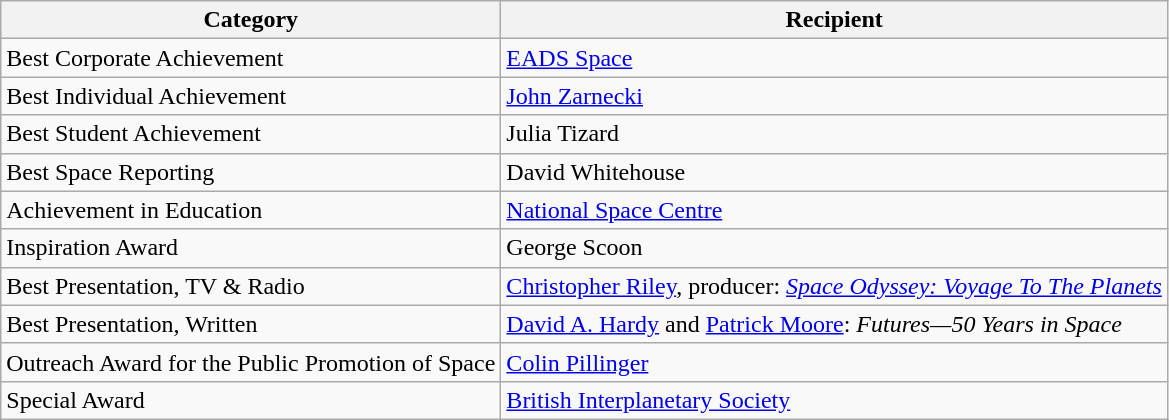<table class="wikitable">
<tr>
<th>Category</th>
<th>Recipient</th>
</tr>
<tr>
<td>Best Corporate Achievement</td>
<td><a href='#'>EADS Space</a></td>
</tr>
<tr>
<td>Best Individual Achievement</td>
<td><a href='#'>John Zarnecki</a></td>
</tr>
<tr>
<td>Best Student Achievement</td>
<td>Julia Tizard</td>
</tr>
<tr>
<td>Best Space Reporting</td>
<td>David Whitehouse</td>
</tr>
<tr>
<td>Achievement in Education</td>
<td><a href='#'>National Space Centre</a></td>
</tr>
<tr>
<td>Inspiration Award</td>
<td>George Scoon</td>
</tr>
<tr>
<td>Best Presentation, TV & Radio</td>
<td><a href='#'>Christopher Riley</a>, producer: <em><a href='#'>Space Odyssey: Voyage To The Planets</a></em></td>
</tr>
<tr>
<td>Best Presentation, Written</td>
<td><a href='#'>David A. Hardy</a> and <a href='#'>Patrick Moore</a>: <em>Futures—50 Years in Space</em></td>
</tr>
<tr>
<td>Outreach Award for the Public Promotion of Space</td>
<td><a href='#'>Colin Pillinger</a></td>
</tr>
<tr>
<td>Special Award</td>
<td><a href='#'>British Interplanetary Society</a></td>
</tr>
</table>
